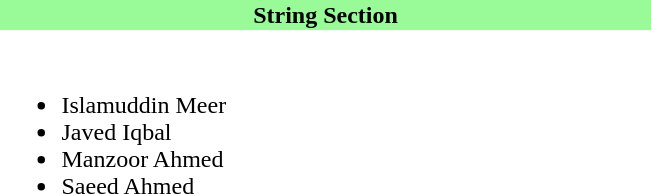<table style="border-spacing: 6px; border: 0px;">
<tr>
<th style="color:black; width:27em; background:#98FB98; text-align:center">String Section</th>
</tr>
<tr>
<td colspan="2"><br><ul><li>Islamuddin Meer</li><li>Javed Iqbal</li><li>Manzoor Ahmed</li><li>Saeed Ahmed</li></ul></td>
</tr>
</table>
